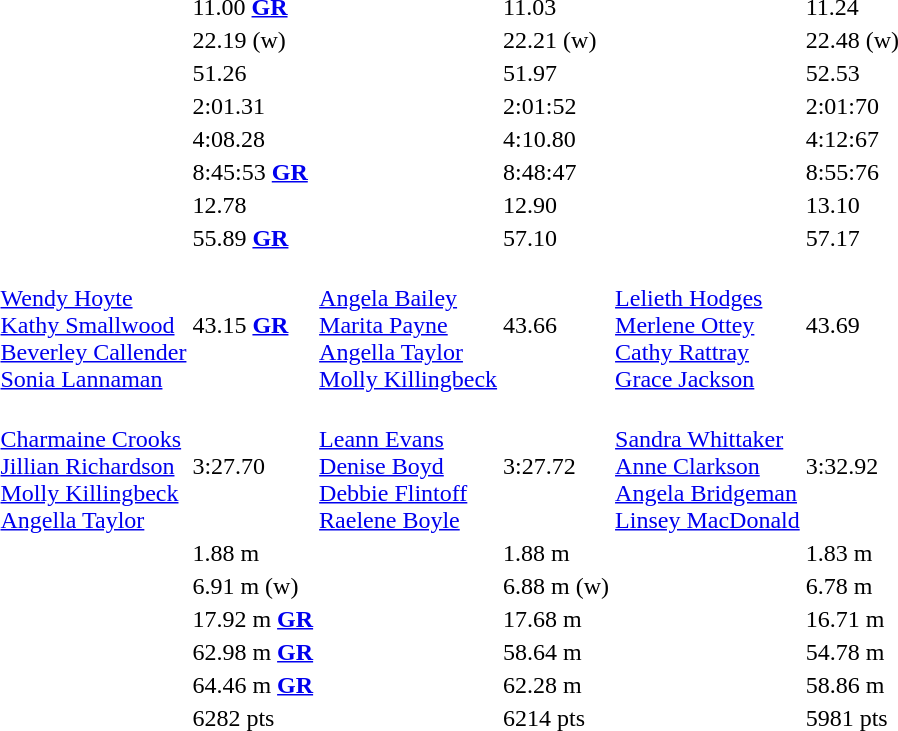<table>
<tr>
<td></td>
<td></td>
<td>11.00 <strong><a href='#'>GR</a></strong></td>
<td></td>
<td>11.03</td>
<td></td>
<td>11.24</td>
</tr>
<tr>
<td></td>
<td></td>
<td>22.19 (w)</td>
<td></td>
<td>22.21 (w)</td>
<td></td>
<td>22.48 (w)</td>
</tr>
<tr>
<td></td>
<td></td>
<td>51.26</td>
<td></td>
<td>51.97</td>
<td></td>
<td>52.53</td>
</tr>
<tr>
<td></td>
<td></td>
<td>2:01.31</td>
<td></td>
<td>2:01:52</td>
<td></td>
<td>2:01:70</td>
</tr>
<tr>
<td></td>
<td></td>
<td>4:08.28</td>
<td></td>
<td>4:10.80</td>
<td></td>
<td>4:12:67</td>
</tr>
<tr>
<td></td>
<td></td>
<td>8:45:53 <strong><a href='#'>GR</a></strong></td>
<td></td>
<td>8:48:47</td>
<td></td>
<td>8:55:76</td>
</tr>
<tr>
<td></td>
<td></td>
<td>12.78</td>
<td></td>
<td>12.90</td>
<td></td>
<td>13.10</td>
</tr>
<tr>
<td></td>
<td></td>
<td>55.89 <strong><a href='#'>GR</a></strong></td>
<td></td>
<td>57.10</td>
<td></td>
<td>57.17</td>
</tr>
<tr>
<td></td>
<td><br><a href='#'>Wendy Hoyte</a><br><a href='#'>Kathy Smallwood</a><br><a href='#'>Beverley Callender</a><br><a href='#'>Sonia Lannaman</a></td>
<td>43.15 <strong><a href='#'>GR</a></strong></td>
<td><br><a href='#'>Angela Bailey</a><br><a href='#'>Marita Payne</a><br><a href='#'>Angella Taylor</a><br><a href='#'>Molly Killingbeck</a></td>
<td>43.66</td>
<td><br><a href='#'>Lelieth Hodges</a><br><a href='#'>Merlene Ottey</a><br><a href='#'>Cathy Rattray</a><br><a href='#'>Grace Jackson</a></td>
<td>43.69</td>
</tr>
<tr>
<td></td>
<td><br><a href='#'>Charmaine Crooks</a><br><a href='#'>Jillian Richardson</a><br><a href='#'>Molly Killingbeck</a><br><a href='#'>Angella Taylor</a></td>
<td>3:27.70</td>
<td><br><a href='#'>Leann Evans</a><br><a href='#'>Denise Boyd</a><br><a href='#'>Debbie Flintoff</a><br><a href='#'>Raelene Boyle</a></td>
<td>3:27.72</td>
<td><br><a href='#'>Sandra Whittaker</a><br><a href='#'>Anne Clarkson</a><br><a href='#'>Angela Bridgeman</a><br><a href='#'>Linsey MacDonald</a></td>
<td>3:32.92</td>
</tr>
<tr>
<td></td>
<td></td>
<td>1.88 m</td>
<td></td>
<td>1.88 m</td>
<td></td>
<td>1.83 m</td>
</tr>
<tr>
<td></td>
<td></td>
<td>6.91 m (w)</td>
<td></td>
<td>6.88 m (w)</td>
<td></td>
<td>6.78 m</td>
</tr>
<tr>
<td></td>
<td></td>
<td>17.92 m <strong><a href='#'>GR</a></strong></td>
<td></td>
<td>17.68 m</td>
<td></td>
<td>16.71 m</td>
</tr>
<tr>
<td></td>
<td></td>
<td>62.98 m <strong><a href='#'>GR</a></strong></td>
<td></td>
<td>58.64 m</td>
<td></td>
<td>54.78 m</td>
</tr>
<tr>
<td></td>
<td></td>
<td>64.46 m <strong><a href='#'>GR</a></strong></td>
<td></td>
<td>62.28 m</td>
<td></td>
<td>58.86 m</td>
</tr>
<tr>
<td></td>
<td></td>
<td>6282 pts</td>
<td></td>
<td>6214 pts</td>
<td></td>
<td>5981 pts</td>
</tr>
</table>
